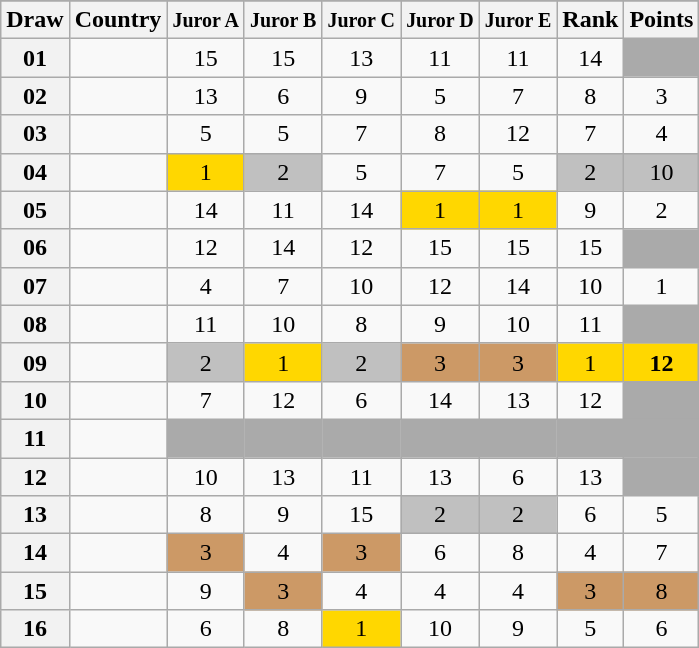<table class="sortable wikitable collapsible plainrowheaders" style="text-align:center;">
<tr>
</tr>
<tr>
<th scope="col">Draw</th>
<th scope="col">Country</th>
<th scope="col"><small>Juror A</small></th>
<th scope="col"><small>Juror B</small></th>
<th scope="col"><small>Juror C</small></th>
<th scope="col"><small>Juror D</small></th>
<th scope="col"><small>Juror E</small></th>
<th scope="col">Rank</th>
<th scope="col">Points</th>
</tr>
<tr>
<th scope="row" style="text-align:center;">01</th>
<td style="text-align:left;"></td>
<td>15</td>
<td>15</td>
<td>13</td>
<td>11</td>
<td>11</td>
<td>14</td>
<td style="background:#AAAAAA;"></td>
</tr>
<tr>
<th scope="row" style="text-align:center;">02</th>
<td style="text-align:left;"></td>
<td>13</td>
<td>6</td>
<td>9</td>
<td>5</td>
<td>7</td>
<td>8</td>
<td>3</td>
</tr>
<tr>
<th scope="row" style="text-align:center;">03</th>
<td style="text-align:left;"></td>
<td>5</td>
<td>5</td>
<td>7</td>
<td>8</td>
<td>12</td>
<td>7</td>
<td>4</td>
</tr>
<tr>
<th scope="row" style="text-align:center;">04</th>
<td style="text-align:left;"></td>
<td style="background:gold;">1</td>
<td style="background:silver;">2</td>
<td>5</td>
<td>7</td>
<td>5</td>
<td style="background:silver;">2</td>
<td style="background:silver;">10</td>
</tr>
<tr>
<th scope="row" style="text-align:center;">05</th>
<td style="text-align:left;"></td>
<td>14</td>
<td>11</td>
<td>14</td>
<td style="background:gold;">1</td>
<td style="background:gold;">1</td>
<td>9</td>
<td>2</td>
</tr>
<tr>
<th scope="row" style="text-align:center;">06</th>
<td style="text-align:left;"></td>
<td>12</td>
<td>14</td>
<td>12</td>
<td>15</td>
<td>15</td>
<td>15</td>
<td style="background:#AAAAAA;"></td>
</tr>
<tr>
<th scope="row" style="text-align:center;">07</th>
<td style="text-align:left;"></td>
<td>4</td>
<td>7</td>
<td>10</td>
<td>12</td>
<td>14</td>
<td>10</td>
<td>1</td>
</tr>
<tr>
<th scope="row" style="text-align:center;">08</th>
<td style="text-align:left;"></td>
<td>11</td>
<td>10</td>
<td>8</td>
<td>9</td>
<td>10</td>
<td>11</td>
<td style="background:#AAAAAA;"></td>
</tr>
<tr>
<th scope="row" style="text-align:center;">09</th>
<td style="text-align:left;"></td>
<td style="background:silver;">2</td>
<td style="background:gold;">1</td>
<td style="background:silver;">2</td>
<td style="background:#CC9966;">3</td>
<td style="background:#CC9966;">3</td>
<td style="background:gold;">1</td>
<td style="background:gold;"><strong>12</strong></td>
</tr>
<tr>
<th scope="row" style="text-align:center;">10</th>
<td style="text-align:left;"></td>
<td>7</td>
<td>12</td>
<td>6</td>
<td>14</td>
<td>13</td>
<td>12</td>
<td style="background:#AAAAAA;"></td>
</tr>
<tr class="sortbottom">
<th scope="row" style="text-align:center;">11</th>
<td style="text-align:left;"></td>
<td style="background:#AAAAAA;"></td>
<td style="background:#AAAAAA;"></td>
<td style="background:#AAAAAA;"></td>
<td style="background:#AAAAAA;"></td>
<td style="background:#AAAAAA;"></td>
<td style="background:#AAAAAA;"></td>
<td style="background:#AAAAAA;"></td>
</tr>
<tr>
<th scope="row" style="text-align:center;">12</th>
<td style="text-align:left;"></td>
<td>10</td>
<td>13</td>
<td>11</td>
<td>13</td>
<td>6</td>
<td>13</td>
<td style="background:#AAAAAA;"></td>
</tr>
<tr>
<th scope="row" style="text-align:center;">13</th>
<td style="text-align:left;"></td>
<td>8</td>
<td>9</td>
<td>15</td>
<td style="background:silver;">2</td>
<td style="background:silver;">2</td>
<td>6</td>
<td>5</td>
</tr>
<tr>
<th scope="row" style="text-align:center;">14</th>
<td style="text-align:left;"></td>
<td style="background:#CC9966;">3</td>
<td>4</td>
<td style="background:#CC9966;">3</td>
<td>6</td>
<td>8</td>
<td>4</td>
<td>7</td>
</tr>
<tr>
<th scope="row" style="text-align:center;">15</th>
<td style="text-align:left;"></td>
<td>9</td>
<td style="background:#CC9966;">3</td>
<td>4</td>
<td>4</td>
<td>4</td>
<td style="background:#CC9966;">3</td>
<td style="background:#CC9966;">8</td>
</tr>
<tr>
<th scope="row" style="text-align:center;">16</th>
<td style="text-align:left;"></td>
<td>6</td>
<td>8</td>
<td style="background:gold;">1</td>
<td>10</td>
<td>9</td>
<td>5</td>
<td>6</td>
</tr>
</table>
